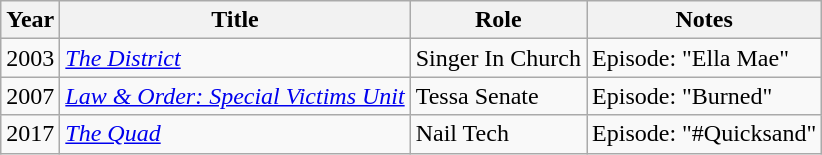<table class="wikitable">
<tr>
<th>Year</th>
<th>Title</th>
<th>Role</th>
<th>Notes</th>
</tr>
<tr>
<td>2003</td>
<td><em><a href='#'>The District</a></em></td>
<td>Singer In Church</td>
<td>Episode: "Ella Mae"</td>
</tr>
<tr>
<td>2007</td>
<td><em><a href='#'>Law & Order: Special Victims Unit</a></em></td>
<td>Tessa Senate</td>
<td>Episode: "Burned"</td>
</tr>
<tr>
<td>2017</td>
<td><em><a href='#'>The Quad</a></em></td>
<td>Nail Tech</td>
<td>Episode: "#Quicksand"</td>
</tr>
</table>
